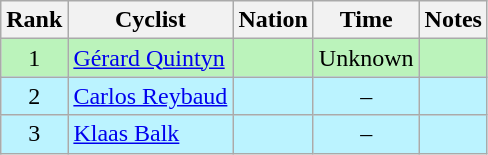<table class="wikitable sortable" style="text-align:center">
<tr>
<th>Rank</th>
<th>Cyclist</th>
<th>Nation</th>
<th>Time</th>
<th>Notes</th>
</tr>
<tr bgcolor=bbf3bb>
<td>1</td>
<td align=left data-sort-value="Quintyn, Gérard"><a href='#'>Gérard Quintyn</a></td>
<td align=left></td>
<td>Unknown</td>
<td></td>
</tr>
<tr bgcolor=bbf3ff>
<td>2</td>
<td align=left data-sort-value="Reybaud, Carlos"><a href='#'>Carlos Reybaud</a></td>
<td align=left></td>
<td>–</td>
<td></td>
</tr>
<tr bgcolor=bbf3ff>
<td>3</td>
<td align=left data-sort-value="Balk, Klaas"><a href='#'>Klaas Balk</a></td>
<td align=left></td>
<td>–</td>
<td></td>
</tr>
</table>
